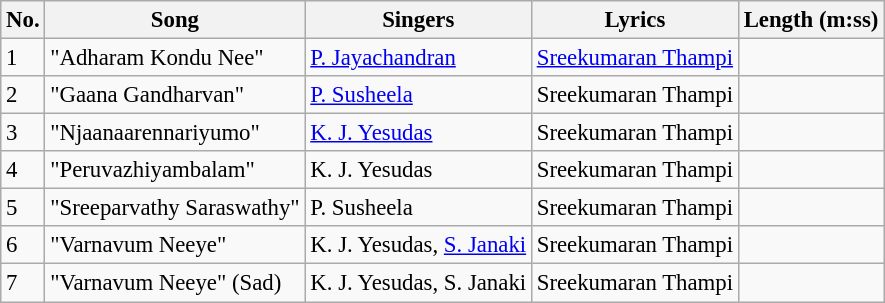<table class="wikitable" style="font-size:95%;">
<tr>
<th>No.</th>
<th>Song</th>
<th>Singers</th>
<th>Lyrics</th>
<th>Length (m:ss)</th>
</tr>
<tr>
<td>1</td>
<td>"Adharam Kondu Nee"</td>
<td><a href='#'>P. Jayachandran</a></td>
<td><a href='#'>Sreekumaran Thampi</a></td>
<td></td>
</tr>
<tr>
<td>2</td>
<td>"Gaana Gandharvan"</td>
<td><a href='#'>P. Susheela</a></td>
<td>Sreekumaran Thampi</td>
<td></td>
</tr>
<tr>
<td>3</td>
<td>"Njaanaarennariyumo"</td>
<td><a href='#'>K. J. Yesudas</a></td>
<td>Sreekumaran Thampi</td>
<td></td>
</tr>
<tr>
<td>4</td>
<td>"Peruvazhiyambalam"</td>
<td>K. J. Yesudas</td>
<td>Sreekumaran Thampi</td>
<td></td>
</tr>
<tr>
<td>5</td>
<td>"Sreeparvathy Saraswathy"</td>
<td>P. Susheela</td>
<td>Sreekumaran Thampi</td>
<td></td>
</tr>
<tr>
<td>6</td>
<td>"Varnavum Neeye"</td>
<td>K. J. Yesudas, <a href='#'>S. Janaki</a></td>
<td>Sreekumaran Thampi</td>
<td></td>
</tr>
<tr>
<td>7</td>
<td>"Varnavum Neeye" (Sad)</td>
<td>K. J. Yesudas, S. Janaki</td>
<td>Sreekumaran Thampi</td>
<td></td>
</tr>
</table>
